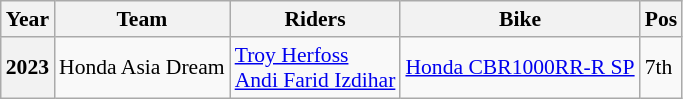<table class="wikitable" style="font-size:90%;">
<tr>
<th>Year</th>
<th>Team</th>
<th>Riders</th>
<th>Bike</th>
<th>Pos</th>
</tr>
<tr>
<th>2023</th>
<td style="text-align:left;"> Honda Asia Dream</td>
<td style="text-align:left;"> <a href='#'>Troy Herfoss</a><br> <a href='#'>Andi Farid Izdihar</a></td>
<td style="text-align:left;"><a href='#'>Honda CBR1000RR-R SP</a></td>
<td>7th</td>
</tr>
</table>
